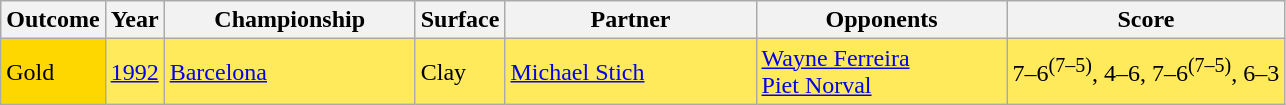<table class="sortable wikitable">
<tr>
<th>Outcome</th>
<th>Year</th>
<th width=160>Championship</th>
<th>Surface</th>
<th width=160>Partner</th>
<th width=160>Opponents</th>
<th class="unsortable">Score</th>
</tr>
<tr style="background:#ffea5c;">
<td bgcolor=gold>Gold</td>
<td><a href='#'>1992</a></td>
<td><a href='#'>Barcelona</a></td>
<td>Clay</td>
<td> <a href='#'>Michael Stich</a></td>
<td> <a href='#'>Wayne Ferreira</a><br> <a href='#'>Piet Norval</a></td>
<td>7–6<sup>(7–5)</sup>, 4–6, 7–6<sup>(7–5)</sup>, 6–3</td>
</tr>
</table>
